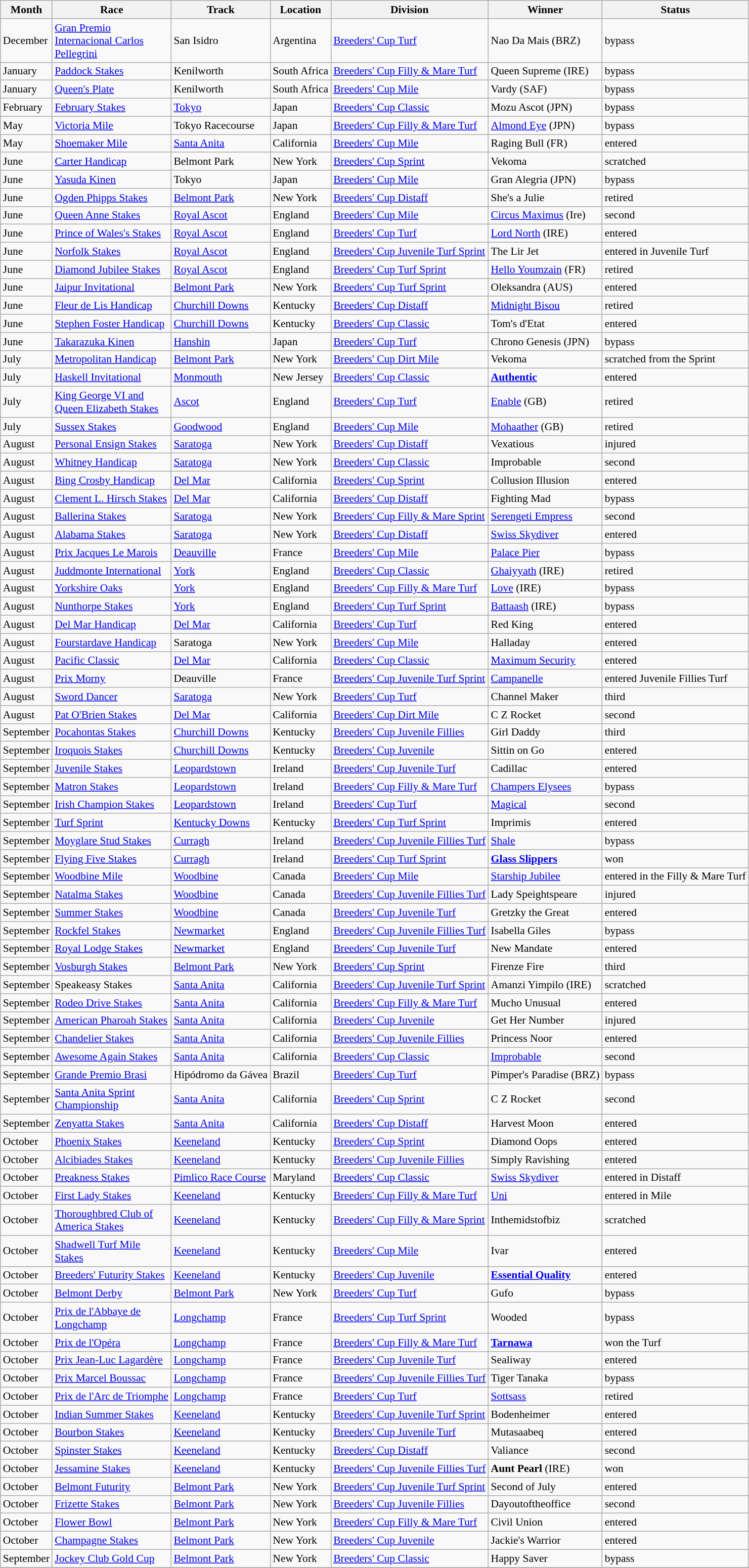<table class="wikitable sortable" style="font-size:90%">
<tr>
<th>Month</th>
<th width="150px">Race</th>
<th>Track</th>
<th>Location</th>
<th>Division</th>
<th>Winner</th>
<th>Status</th>
</tr>
<tr>
<td>December</td>
<td><a href='#'>Gran Premio Internacional Carlos Pellegrini</a></td>
<td>San Isidro</td>
<td>Argentina</td>
<td><a href='#'>Breeders' Cup Turf</a></td>
<td>Nao Da Mais (BRZ)</td>
<td>bypass</td>
</tr>
<tr>
<td>January</td>
<td><a href='#'>Paddock Stakes</a></td>
<td>Kenilworth</td>
<td>South Africa</td>
<td><a href='#'>Breeders' Cup Filly & Mare Turf</a></td>
<td>Queen Supreme (IRE)</td>
<td>bypass</td>
</tr>
<tr>
<td>January</td>
<td><a href='#'>Queen's Plate</a></td>
<td>Kenilworth</td>
<td>South Africa</td>
<td><a href='#'>Breeders' Cup Mile</a></td>
<td>Vardy (SAF)</td>
<td>bypass</td>
</tr>
<tr>
<td>February</td>
<td><a href='#'>February Stakes</a></td>
<td><a href='#'>Tokyo</a></td>
<td>Japan</td>
<td><a href='#'>Breeders' Cup Classic</a></td>
<td>Mozu Ascot (JPN)</td>
<td>bypass</td>
</tr>
<tr>
<td>May</td>
<td><a href='#'>Victoria Mile</a></td>
<td>Tokyo Racecourse</td>
<td>Japan</td>
<td><a href='#'>Breeders' Cup Filly & Mare Turf</a></td>
<td><a href='#'>Almond Eye</a> (JPN)</td>
<td>bypass</td>
</tr>
<tr>
<td>May</td>
<td><a href='#'>Shoemaker Mile</a></td>
<td><a href='#'>Santa Anita</a></td>
<td>California</td>
<td><a href='#'>Breeders' Cup Mile</a></td>
<td>Raging Bull (FR)</td>
<td>entered</td>
</tr>
<tr>
<td>June</td>
<td><a href='#'>Carter Handicap</a></td>
<td>Belmont Park</td>
<td>New York</td>
<td><a href='#'>Breeders' Cup Sprint</a></td>
<td>Vekoma</td>
<td>scratched</td>
</tr>
<tr>
<td>June</td>
<td><a href='#'>Yasuda Kinen</a></td>
<td>Tokyo</td>
<td>Japan</td>
<td><a href='#'>Breeders' Cup Mile</a></td>
<td>Gran Alegria (JPN)</td>
<td>bypass</td>
</tr>
<tr>
<td>June</td>
<td><a href='#'>Ogden Phipps Stakes</a></td>
<td><a href='#'>Belmont Park</a></td>
<td>New York</td>
<td><a href='#'>Breeders' Cup Distaff</a></td>
<td>She's a Julie</td>
<td>retired</td>
</tr>
<tr>
<td>June</td>
<td><a href='#'>Queen Anne Stakes</a></td>
<td><a href='#'>Royal Ascot</a></td>
<td>England</td>
<td><a href='#'>Breeders' Cup Mile</a></td>
<td><a href='#'>Circus Maximus</a> (Ire)</td>
<td>second</td>
</tr>
<tr>
<td>June</td>
<td><a href='#'>Prince of Wales's Stakes</a></td>
<td><a href='#'>Royal Ascot</a></td>
<td>England</td>
<td><a href='#'>Breeders' Cup Turf</a></td>
<td><a href='#'>Lord North</a> (IRE)</td>
<td>entered</td>
</tr>
<tr>
<td>June</td>
<td><a href='#'>Norfolk Stakes</a></td>
<td><a href='#'>Royal Ascot</a></td>
<td>England</td>
<td><a href='#'>Breeders' Cup Juvenile Turf Sprint</a></td>
<td>The Lir Jet</td>
<td>entered in Juvenile Turf</td>
</tr>
<tr>
<td>June</td>
<td><a href='#'>Diamond Jubilee Stakes</a></td>
<td><a href='#'>Royal Ascot</a></td>
<td>England</td>
<td><a href='#'>Breeders' Cup Turf Sprint</a></td>
<td><a href='#'>Hello Youmzain</a> (FR)</td>
<td>retired</td>
</tr>
<tr>
<td>June</td>
<td><a href='#'>Jaipur Invitational</a></td>
<td><a href='#'>Belmont Park</a></td>
<td>New York</td>
<td><a href='#'>Breeders' Cup Turf Sprint</a></td>
<td>Oleksandra (AUS)</td>
<td>entered</td>
</tr>
<tr>
<td>June</td>
<td><a href='#'>Fleur de Lis Handicap</a></td>
<td><a href='#'>Churchill Downs</a></td>
<td>Kentucky</td>
<td><a href='#'>Breeders' Cup Distaff</a></td>
<td><a href='#'>Midnight Bisou</a></td>
<td>retired</td>
</tr>
<tr>
<td>June</td>
<td><a href='#'>Stephen Foster Handicap</a></td>
<td><a href='#'>Churchill Downs</a></td>
<td>Kentucky</td>
<td><a href='#'>Breeders' Cup Classic</a></td>
<td>Tom's d'Etat</td>
<td>entered</td>
</tr>
<tr>
<td>June</td>
<td><a href='#'>Takarazuka Kinen</a></td>
<td><a href='#'>Hanshin</a></td>
<td>Japan</td>
<td><a href='#'>Breeders' Cup Turf</a></td>
<td>Chrono Genesis (JPN)</td>
<td>bypass</td>
</tr>
<tr>
<td>July</td>
<td><a href='#'>Metropolitan Handicap</a></td>
<td><a href='#'>Belmont Park</a></td>
<td>New York</td>
<td><a href='#'>Breeders' Cup Dirt Mile</a></td>
<td>Vekoma</td>
<td>scratched from the Sprint</td>
</tr>
<tr>
<td>July</td>
<td><a href='#'>Haskell Invitational</a></td>
<td><a href='#'>Monmouth</a></td>
<td>New Jersey</td>
<td><a href='#'>Breeders' Cup Classic</a></td>
<td><strong><a href='#'>Authentic</a></strong></td>
<td>entered</td>
</tr>
<tr>
<td>July</td>
<td><a href='#'>King George VI and Queen Elizabeth Stakes</a></td>
<td><a href='#'>Ascot</a></td>
<td>England</td>
<td><a href='#'>Breeders' Cup Turf</a></td>
<td><a href='#'>Enable</a> (GB)</td>
<td>retired</td>
</tr>
<tr>
<td>July</td>
<td><a href='#'>Sussex Stakes</a></td>
<td><a href='#'>Goodwood</a></td>
<td>England</td>
<td><a href='#'>Breeders' Cup Mile</a></td>
<td><a href='#'>Mohaather</a> (GB)</td>
<td>retired</td>
</tr>
<tr>
<td>August</td>
<td><a href='#'>Personal Ensign Stakes</a></td>
<td><a href='#'>Saratoga</a></td>
<td>New York</td>
<td><a href='#'>Breeders' Cup Distaff</a></td>
<td>Vexatious</td>
<td>injured</td>
</tr>
<tr>
<td>August</td>
<td><a href='#'>Whitney Handicap</a></td>
<td><a href='#'>Saratoga</a></td>
<td>New York</td>
<td><a href='#'>Breeders' Cup Classic</a></td>
<td>Improbable</td>
<td>second</td>
</tr>
<tr>
<td>August</td>
<td><a href='#'>Bing Crosby Handicap</a></td>
<td><a href='#'>Del Mar</a></td>
<td>California</td>
<td><a href='#'>Breeders' Cup Sprint</a></td>
<td>Collusion Illusion</td>
<td>entered</td>
</tr>
<tr>
<td>August</td>
<td><a href='#'>Clement L. Hirsch Stakes</a></td>
<td><a href='#'>Del Mar</a></td>
<td>California</td>
<td><a href='#'>Breeders' Cup Distaff</a></td>
<td>Fighting Mad</td>
<td>bypass</td>
</tr>
<tr>
<td>August</td>
<td><a href='#'>Ballerina Stakes</a></td>
<td><a href='#'>Saratoga</a></td>
<td>New York</td>
<td><a href='#'>Breeders' Cup Filly & Mare Sprint</a></td>
<td><a href='#'>Serengeti Empress</a></td>
<td>second</td>
</tr>
<tr>
<td>August</td>
<td><a href='#'>Alabama Stakes</a></td>
<td><a href='#'>Saratoga</a></td>
<td>New York</td>
<td><a href='#'>Breeders' Cup Distaff</a></td>
<td><a href='#'>Swiss Skydiver</a></td>
<td>entered</td>
</tr>
<tr>
<td>August</td>
<td><a href='#'>Prix Jacques Le Marois</a></td>
<td><a href='#'>Deauville</a></td>
<td>France</td>
<td><a href='#'>Breeders' Cup Mile</a></td>
<td><a href='#'>Palace Pier</a></td>
<td>bypass</td>
</tr>
<tr>
<td>August</td>
<td><a href='#'>Juddmonte International</a></td>
<td><a href='#'>York</a></td>
<td>England</td>
<td><a href='#'>Breeders' Cup Classic</a></td>
<td><a href='#'>Ghaiyyath</a> (IRE)</td>
<td>retired</td>
</tr>
<tr>
<td>August</td>
<td><a href='#'>Yorkshire Oaks</a></td>
<td><a href='#'>York</a></td>
<td>England</td>
<td><a href='#'>Breeders' Cup Filly & Mare Turf</a></td>
<td><a href='#'>Love</a> (IRE)</td>
<td>bypass</td>
</tr>
<tr>
<td>August</td>
<td><a href='#'>Nunthorpe Stakes</a></td>
<td><a href='#'>York</a></td>
<td>England</td>
<td><a href='#'>Breeders' Cup Turf Sprint</a></td>
<td><a href='#'>Battaash</a> (IRE)</td>
<td>bypass</td>
</tr>
<tr>
<td>August</td>
<td><a href='#'>Del Mar Handicap</a></td>
<td><a href='#'>Del Mar</a></td>
<td>California</td>
<td><a href='#'>Breeders' Cup Turf</a></td>
<td>Red King</td>
<td>entered</td>
</tr>
<tr>
<td>August</td>
<td><a href='#'>Fourstardave Handicap</a></td>
<td>Saratoga</td>
<td>New York</td>
<td><a href='#'>Breeders' Cup Mile</a></td>
<td>Halladay</td>
<td>entered</td>
</tr>
<tr>
<td>August</td>
<td><a href='#'>Pacific Classic</a></td>
<td><a href='#'>Del Mar</a></td>
<td>California</td>
<td><a href='#'>Breeders' Cup Classic</a></td>
<td><a href='#'>Maximum Security</a></td>
<td>entered</td>
</tr>
<tr>
<td>August</td>
<td><a href='#'>Prix Morny</a></td>
<td>Deauville</td>
<td>France</td>
<td><a href='#'>Breeders' Cup Juvenile Turf Sprint</a></td>
<td><a href='#'>Campanelle</a></td>
<td>entered Juvenile Fillies Turf</td>
</tr>
<tr>
<td>August</td>
<td><a href='#'>Sword Dancer</a></td>
<td><a href='#'>Saratoga</a></td>
<td>New York</td>
<td><a href='#'>Breeders' Cup Turf</a></td>
<td>Channel Maker</td>
<td>third</td>
</tr>
<tr>
<td>August</td>
<td><a href='#'>Pat O'Brien Stakes</a></td>
<td><a href='#'>Del Mar</a></td>
<td>California</td>
<td><a href='#'>Breeders' Cup Dirt Mile</a></td>
<td>C Z Rocket</td>
<td>second</td>
</tr>
<tr>
<td>September</td>
<td><a href='#'>Pocahontas Stakes</a></td>
<td><a href='#'>Churchill Downs</a></td>
<td>Kentucky</td>
<td><a href='#'>Breeders' Cup Juvenile Fillies</a></td>
<td>Girl Daddy</td>
<td>third</td>
</tr>
<tr>
<td>September</td>
<td><a href='#'>Iroquois Stakes</a></td>
<td><a href='#'>Churchill Downs</a></td>
<td>Kentucky</td>
<td><a href='#'>Breeders' Cup Juvenile</a></td>
<td>Sittin on Go</td>
<td>entered</td>
</tr>
<tr>
<td>September</td>
<td><a href='#'>Juvenile Stakes</a></td>
<td><a href='#'>Leopardstown</a></td>
<td>Ireland</td>
<td><a href='#'>Breeders' Cup Juvenile Turf</a></td>
<td>Cadillac</td>
<td>entered</td>
</tr>
<tr>
<td>September</td>
<td><a href='#'>Matron Stakes</a></td>
<td><a href='#'>Leopardstown</a></td>
<td>Ireland</td>
<td><a href='#'>Breeders' Cup Filly & Mare Turf</a></td>
<td><a href='#'>Champers Elysees</a></td>
<td>bypass</td>
</tr>
<tr>
<td>September</td>
<td><a href='#'>Irish Champion Stakes</a></td>
<td><a href='#'>Leopardstown</a></td>
<td>Ireland</td>
<td><a href='#'>Breeders' Cup Turf</a></td>
<td><a href='#'>Magical</a></td>
<td>second</td>
</tr>
<tr>
<td>September</td>
<td><a href='#'>Turf Sprint</a></td>
<td><a href='#'>Kentucky Downs</a></td>
<td>Kentucky</td>
<td><a href='#'>Breeders' Cup Turf Sprint</a></td>
<td>Imprimis</td>
<td>entered</td>
</tr>
<tr>
<td>September</td>
<td><a href='#'>Moyglare Stud Stakes</a></td>
<td><a href='#'>Curragh</a></td>
<td>Ireland</td>
<td><a href='#'>Breeders' Cup Juvenile Fillies Turf</a></td>
<td><a href='#'>Shale</a></td>
<td>bypass</td>
</tr>
<tr>
<td>September</td>
<td><a href='#'>Flying Five Stakes</a></td>
<td><a href='#'>Curragh</a></td>
<td>Ireland</td>
<td><a href='#'>Breeders' Cup Turf Sprint</a></td>
<td><strong><a href='#'>Glass Slippers</a></strong></td>
<td>won</td>
</tr>
<tr>
<td>September</td>
<td><a href='#'>Woodbine Mile</a></td>
<td><a href='#'>Woodbine</a></td>
<td>Canada</td>
<td><a href='#'>Breeders' Cup Mile</a></td>
<td><a href='#'>Starship Jubilee</a></td>
<td>entered in the Filly & Mare Turf</td>
</tr>
<tr>
<td>September</td>
<td><a href='#'>Natalma Stakes</a></td>
<td><a href='#'>Woodbine</a></td>
<td>Canada</td>
<td><a href='#'>Breeders' Cup Juvenile Fillies Turf</a></td>
<td>Lady Speightspeare</td>
<td>injured</td>
</tr>
<tr>
<td>September</td>
<td><a href='#'>Summer Stakes</a></td>
<td><a href='#'>Woodbine</a></td>
<td>Canada</td>
<td><a href='#'>Breeders' Cup Juvenile Turf</a></td>
<td>Gretzky the Great</td>
<td>entered</td>
</tr>
<tr>
<td>September</td>
<td><a href='#'>Rockfel Stakes</a></td>
<td><a href='#'>Newmarket</a></td>
<td>England</td>
<td><a href='#'>Breeders' Cup Juvenile Fillies Turf</a></td>
<td>Isabella Giles</td>
<td>bypass</td>
</tr>
<tr>
<td>September</td>
<td><a href='#'>Royal Lodge Stakes</a></td>
<td><a href='#'>Newmarket</a></td>
<td>England</td>
<td><a href='#'>Breeders' Cup Juvenile Turf</a></td>
<td>New Mandate</td>
<td>entered</td>
</tr>
<tr>
<td>September</td>
<td><a href='#'>Vosburgh Stakes</a></td>
<td><a href='#'>Belmont Park</a></td>
<td>New York</td>
<td><a href='#'>Breeders' Cup Sprint</a></td>
<td>Firenze Fire</td>
<td>third</td>
</tr>
<tr>
<td>September</td>
<td>Speakeasy Stakes</td>
<td><a href='#'>Santa Anita</a></td>
<td>California</td>
<td><a href='#'>Breeders' Cup Juvenile Turf Sprint</a></td>
<td>Amanzi Yimpilo (IRE)</td>
<td>scratched</td>
</tr>
<tr>
<td>September</td>
<td><a href='#'>Rodeo Drive Stakes</a></td>
<td><a href='#'>Santa Anita</a></td>
<td>California</td>
<td><a href='#'>Breeders' Cup Filly & Mare Turf</a></td>
<td>Mucho Unusual</td>
<td>entered</td>
</tr>
<tr>
<td>September</td>
<td><a href='#'>American Pharoah Stakes</a></td>
<td><a href='#'>Santa Anita</a></td>
<td>California</td>
<td><a href='#'>Breeders' Cup Juvenile</a></td>
<td>Get Her Number</td>
<td>injured</td>
</tr>
<tr>
<td>September</td>
<td><a href='#'>Chandelier Stakes</a></td>
<td><a href='#'>Santa Anita</a></td>
<td>California</td>
<td><a href='#'>Breeders' Cup Juvenile Fillies</a></td>
<td>Princess Noor</td>
<td>entered</td>
</tr>
<tr>
<td>September</td>
<td><a href='#'>Awesome Again Stakes</a></td>
<td><a href='#'>Santa Anita</a></td>
<td>California</td>
<td><a href='#'>Breeders' Cup Classic</a></td>
<td><a href='#'>Improbable</a></td>
<td>second</td>
</tr>
<tr>
<td>September</td>
<td><a href='#'>Grande Premio Brasi</a></td>
<td>Hipódromo da Gávea</td>
<td>Brazil</td>
<td><a href='#'>Breeders' Cup Turf</a></td>
<td>Pimper's Paradise (BRZ)</td>
<td>bypass</td>
</tr>
<tr>
<td>September</td>
<td><a href='#'>Santa Anita Sprint Championship</a></td>
<td><a href='#'>Santa Anita</a></td>
<td>California</td>
<td><a href='#'>Breeders' Cup Sprint</a></td>
<td>C Z Rocket</td>
<td>second</td>
</tr>
<tr>
<td>September</td>
<td><a href='#'>Zenyatta Stakes</a></td>
<td><a href='#'>Santa Anita</a></td>
<td>California</td>
<td><a href='#'>Breeders' Cup Distaff</a></td>
<td>Harvest Moon</td>
<td>entered</td>
</tr>
<tr>
<td>October</td>
<td><a href='#'>Phoenix Stakes</a></td>
<td><a href='#'>Keeneland</a></td>
<td>Kentucky</td>
<td><a href='#'>Breeders' Cup Sprint</a></td>
<td>Diamond Oops</td>
<td>entered</td>
</tr>
<tr>
<td>October</td>
<td><a href='#'>Alcibiades Stakes</a></td>
<td><a href='#'>Keeneland</a></td>
<td>Kentucky</td>
<td><a href='#'>Breeders' Cup Juvenile Fillies</a></td>
<td>Simply Ravishing</td>
<td>entered</td>
</tr>
<tr>
<td>October</td>
<td><a href='#'>Preakness Stakes</a></td>
<td><a href='#'>Pimlico Race Course</a></td>
<td>Maryland</td>
<td><a href='#'>Breeders' Cup Classic</a></td>
<td><a href='#'>Swiss Skydiver</a></td>
<td>entered in Distaff</td>
</tr>
<tr>
<td>October</td>
<td><a href='#'>First Lady Stakes</a></td>
<td><a href='#'>Keeneland</a></td>
<td>Kentucky</td>
<td><a href='#'>Breeders' Cup Filly & Mare Turf</a></td>
<td><a href='#'>Uni</a></td>
<td>entered in Mile</td>
</tr>
<tr>
<td>October</td>
<td><a href='#'>Thoroughbred Club of America Stakes</a></td>
<td><a href='#'>Keeneland</a></td>
<td>Kentucky</td>
<td><a href='#'>Breeders' Cup Filly & Mare Sprint</a></td>
<td>Inthemidstofbiz</td>
<td>scratched</td>
</tr>
<tr>
<td>October</td>
<td><a href='#'>Shadwell Turf Mile Stakes</a></td>
<td><a href='#'>Keeneland</a></td>
<td>Kentucky</td>
<td><a href='#'>Breeders' Cup Mile</a></td>
<td>Ivar</td>
<td>entered</td>
</tr>
<tr>
<td>October</td>
<td><a href='#'>Breeders' Futurity Stakes</a></td>
<td><a href='#'>Keeneland</a></td>
<td>Kentucky</td>
<td><a href='#'>Breeders' Cup Juvenile</a></td>
<td><strong><a href='#'>Essential Quality</a></strong></td>
<td>entered</td>
</tr>
<tr>
<td>October</td>
<td><a href='#'>Belmont Derby</a></td>
<td><a href='#'>Belmont Park</a></td>
<td>New York</td>
<td><a href='#'>Breeders' Cup Turf</a></td>
<td>Gufo</td>
<td>bypass</td>
</tr>
<tr>
<td>October</td>
<td><a href='#'>Prix de l'Abbaye de Longchamp</a></td>
<td><a href='#'>Longchamp</a></td>
<td>France</td>
<td><a href='#'>Breeders' Cup Turf Sprint</a></td>
<td>Wooded</td>
<td>bypass</td>
</tr>
<tr>
<td>October</td>
<td><a href='#'>Prix de l'Opéra</a></td>
<td><a href='#'>Longchamp</a></td>
<td>France</td>
<td><a href='#'>Breeders' Cup Filly & Mare Turf</a></td>
<td><strong><a href='#'>Tarnawa</a></strong></td>
<td>won the Turf</td>
</tr>
<tr>
<td>October</td>
<td><a href='#'>Prix Jean-Luc Lagardère</a></td>
<td><a href='#'>Longchamp</a></td>
<td>France</td>
<td><a href='#'>Breeders' Cup Juvenile Turf</a></td>
<td>Sealiway</td>
<td>entered</td>
</tr>
<tr>
<td>October</td>
<td><a href='#'>Prix Marcel Boussac</a></td>
<td><a href='#'>Longchamp</a></td>
<td>France</td>
<td><a href='#'>Breeders' Cup Juvenile Fillies Turf</a></td>
<td>Tiger Tanaka</td>
<td>bypass</td>
</tr>
<tr>
<td>October</td>
<td><a href='#'>Prix de l'Arc de Triomphe</a></td>
<td><a href='#'>Longchamp</a></td>
<td>France</td>
<td><a href='#'>Breeders' Cup Turf</a></td>
<td><a href='#'>Sottsass</a></td>
<td>retired</td>
</tr>
<tr>
<td>October</td>
<td><a href='#'>Indian Summer Stakes</a></td>
<td><a href='#'>Keeneland</a></td>
<td>Kentucky</td>
<td><a href='#'>Breeders' Cup Juvenile Turf Sprint</a></td>
<td>Bodenheimer</td>
<td>entered</td>
</tr>
<tr>
<td>October</td>
<td><a href='#'>Bourbon Stakes</a></td>
<td><a href='#'>Keeneland</a></td>
<td>Kentucky</td>
<td><a href='#'>Breeders' Cup Juvenile Turf</a></td>
<td>Mutasaabeq</td>
<td>entered</td>
</tr>
<tr>
<td>October</td>
<td><a href='#'>Spinster Stakes</a></td>
<td><a href='#'>Keeneland</a></td>
<td>Kentucky</td>
<td><a href='#'>Breeders' Cup Distaff</a></td>
<td>Valiance</td>
<td>second</td>
</tr>
<tr>
<td>October</td>
<td><a href='#'>Jessamine Stakes</a></td>
<td><a href='#'>Keeneland</a></td>
<td>Kentucky</td>
<td><a href='#'>Breeders' Cup Juvenile Fillies Turf</a></td>
<td><strong>Aunt Pearl</strong> (IRE)</td>
<td>won</td>
</tr>
<tr>
<td>October</td>
<td><a href='#'>Belmont Futurity</a></td>
<td><a href='#'>Belmont Park</a></td>
<td>New York</td>
<td><a href='#'>Breeders' Cup Juvenile Turf Sprint</a></td>
<td>Second of July</td>
<td>entered</td>
</tr>
<tr>
<td>October</td>
<td><a href='#'>Frizette Stakes</a></td>
<td><a href='#'>Belmont Park</a></td>
<td>New York</td>
<td><a href='#'>Breeders' Cup Juvenile Fillies</a></td>
<td>Dayoutoftheoffice</td>
<td>second</td>
</tr>
<tr>
<td>October</td>
<td><a href='#'>Flower Bowl</a></td>
<td><a href='#'>Belmont Park</a></td>
<td>New York</td>
<td><a href='#'>Breeders' Cup Filly & Mare Turf</a></td>
<td>Civil Union</td>
<td>entered</td>
</tr>
<tr>
<td>October</td>
<td><a href='#'>Champagne Stakes</a></td>
<td><a href='#'>Belmont Park</a></td>
<td>New York</td>
<td><a href='#'>Breeders' Cup Juvenile</a></td>
<td>Jackie's Warrior</td>
<td>entered</td>
</tr>
<tr>
<td>September</td>
<td><a href='#'>Jockey Club Gold Cup</a></td>
<td><a href='#'>Belmont Park</a></td>
<td>New York</td>
<td><a href='#'>Breeders' Cup Classic</a></td>
<td>Happy Saver</td>
<td>bypass</td>
</tr>
<tr>
</tr>
</table>
